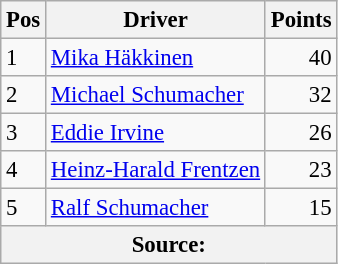<table class="wikitable" style="font-size: 95%;">
<tr>
<th>Pos</th>
<th>Driver</th>
<th>Points</th>
</tr>
<tr>
<td>1</td>
<td> <a href='#'>Mika Häkkinen</a></td>
<td align="right">40</td>
</tr>
<tr>
<td>2</td>
<td> <a href='#'>Michael Schumacher</a></td>
<td align="right">32</td>
</tr>
<tr>
<td>3</td>
<td> <a href='#'>Eddie Irvine</a></td>
<td align="right">26</td>
</tr>
<tr>
<td>4</td>
<td> <a href='#'>Heinz-Harald Frentzen</a></td>
<td align="right">23</td>
</tr>
<tr>
<td>5</td>
<td> <a href='#'>Ralf Schumacher</a></td>
<td align="right">15</td>
</tr>
<tr>
<th colspan=4>Source: </th>
</tr>
</table>
